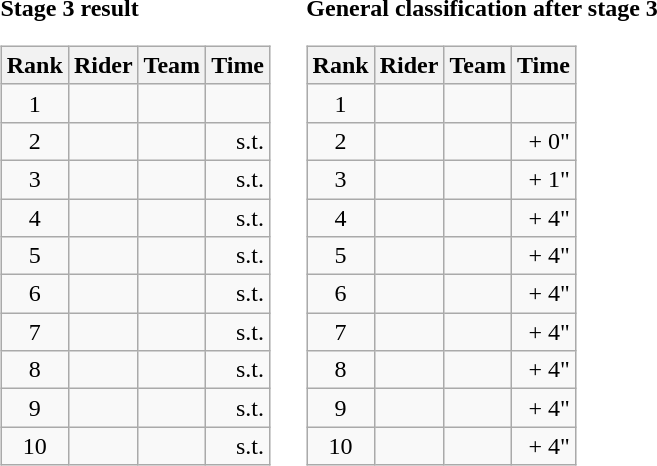<table>
<tr>
<td><strong>Stage 3 result</strong><br><table class="wikitable">
<tr>
<th scope="col">Rank</th>
<th scope="col">Rider</th>
<th scope="col">Team</th>
<th scope="col">Time</th>
</tr>
<tr>
<td style="text-align:center;">1</td>
<td> </td>
<td></td>
<td style="text-align:right;"></td>
</tr>
<tr>
<td style="text-align:center;">2</td>
<td></td>
<td></td>
<td style="text-align:right;">s.t.</td>
</tr>
<tr>
<td style="text-align:center;">3</td>
<td></td>
<td></td>
<td style="text-align:right;">s.t.</td>
</tr>
<tr>
<td style="text-align:center;">4</td>
<td></td>
<td></td>
<td style="text-align:right;">s.t.</td>
</tr>
<tr>
<td style="text-align:center;">5</td>
<td></td>
<td></td>
<td style="text-align:right;">s.t.</td>
</tr>
<tr>
<td style="text-align:center;">6</td>
<td>  </td>
<td></td>
<td style="text-align:right;">s.t.</td>
</tr>
<tr>
<td style="text-align:center;">7</td>
<td> </td>
<td></td>
<td style="text-align:right;">s.t.</td>
</tr>
<tr>
<td style="text-align:center;">8</td>
<td></td>
<td></td>
<td style="text-align:right;">s.t.</td>
</tr>
<tr>
<td style="text-align:center;">9</td>
<td></td>
<td></td>
<td style="text-align:right;">s.t.</td>
</tr>
<tr>
<td style="text-align:center;">10</td>
<td></td>
<td></td>
<td style="text-align:right;">s.t.</td>
</tr>
</table>
</td>
<td></td>
<td><strong>General classification after stage 3</strong><br><table class="wikitable">
<tr>
<th scope="col">Rank</th>
<th scope="col">Rider</th>
<th scope="col">Team</th>
<th scope="col">Time</th>
</tr>
<tr>
<td style="text-align:center;">1</td>
<td>  </td>
<td></td>
<td style="text-align:right;"></td>
</tr>
<tr>
<td style="text-align:center;">2</td>
<td> </td>
<td></td>
<td style="text-align:right;">+ 0"</td>
</tr>
<tr>
<td style="text-align:center;">3</td>
<td></td>
<td></td>
<td style="text-align:right;">+ 1"</td>
</tr>
<tr>
<td style="text-align:center;">4</td>
<td> </td>
<td></td>
<td style="text-align:right;">+ 4"</td>
</tr>
<tr>
<td style="text-align:center;">5</td>
<td></td>
<td></td>
<td style="text-align:right;">+ 4"</td>
</tr>
<tr>
<td style="text-align:center;">6</td>
<td></td>
<td></td>
<td style="text-align:right;">+ 4"</td>
</tr>
<tr>
<td style="text-align:center;">7</td>
<td></td>
<td></td>
<td style="text-align:right;">+ 4"</td>
</tr>
<tr>
<td style="text-align:center;">8</td>
<td></td>
<td></td>
<td style="text-align:right;">+ 4"</td>
</tr>
<tr>
<td style="text-align:center;">9</td>
<td></td>
<td></td>
<td style="text-align:right;">+ 4"</td>
</tr>
<tr>
<td style="text-align:center;">10</td>
<td></td>
<td></td>
<td style="text-align:right;">+ 4"</td>
</tr>
</table>
</td>
</tr>
</table>
